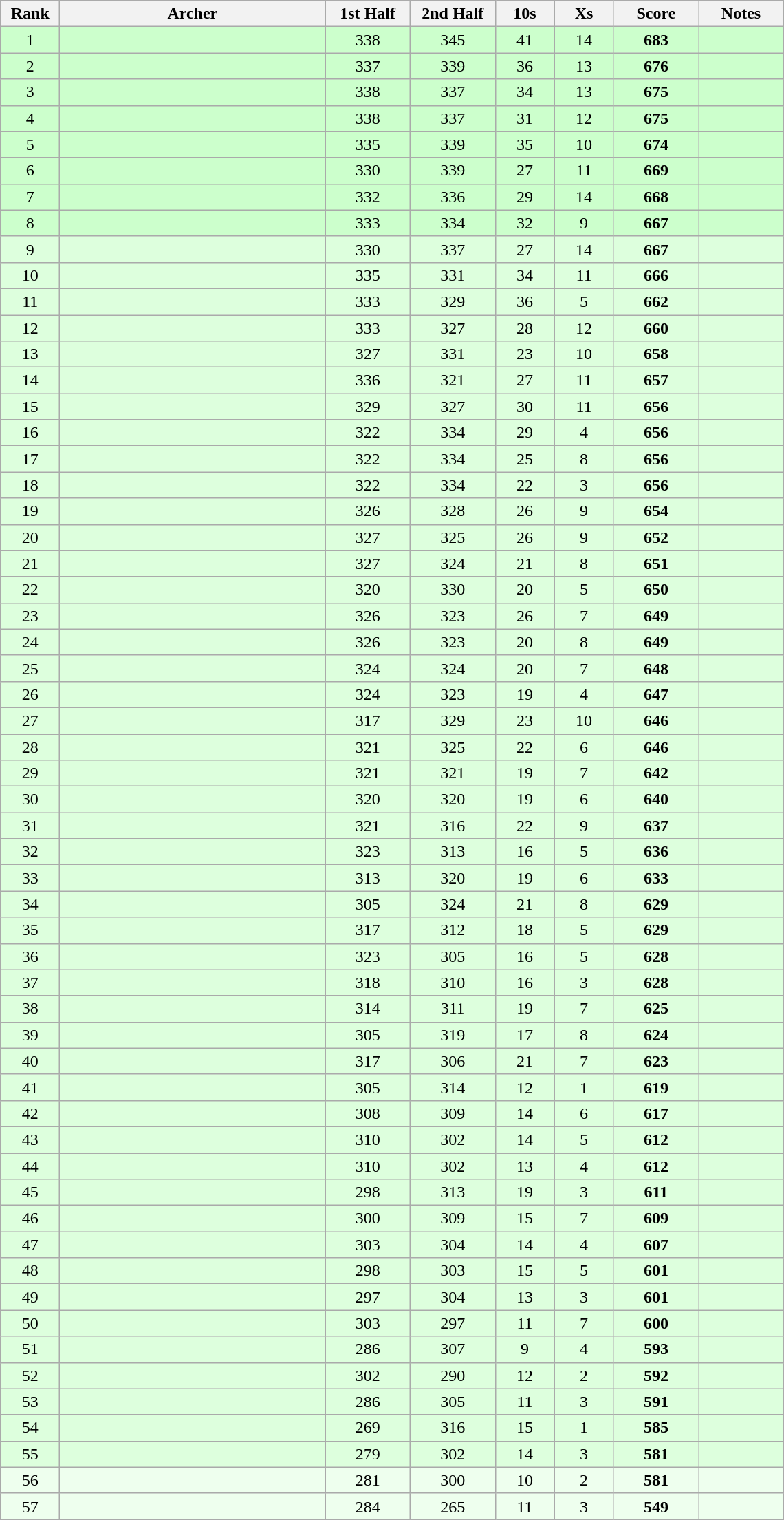<table class="wikitable sortable" style="font-size:100%; text-align:center">
<tr>
<th width="50">Rank</th>
<th width="250">Archer</th>
<th width="75">1st Half</th>
<th width="75">2nd Half</th>
<th width="50">10s</th>
<th width="50">Xs</th>
<th width="75">Score</th>
<th width="75">Notes</th>
</tr>
<tr bgcolor="#CCFFCC">
<td>1</td>
<td align="left"></td>
<td>338</td>
<td>345</td>
<td>41</td>
<td>14</td>
<td><strong>683</strong></td>
<td></td>
</tr>
<tr bgcolor="#CCFFCC">
<td>2</td>
<td align="left"></td>
<td>337</td>
<td>339</td>
<td>36</td>
<td>13</td>
<td><strong>676</strong></td>
<td></td>
</tr>
<tr bgcolor="#CCFFCC">
<td>3</td>
<td align="left"></td>
<td>338</td>
<td>337</td>
<td>34</td>
<td>13</td>
<td><strong>675</strong></td>
<td></td>
</tr>
<tr bgcolor="#CCFFCC">
<td>4</td>
<td align="left"></td>
<td>338</td>
<td>337</td>
<td>31</td>
<td>12</td>
<td><strong>675</strong></td>
<td></td>
</tr>
<tr bgcolor="#CCFFCC">
<td>5</td>
<td align="left"></td>
<td>335</td>
<td>339</td>
<td>35</td>
<td>10</td>
<td><strong>674</strong></td>
<td></td>
</tr>
<tr bgcolor="#CCFFCC">
<td>6</td>
<td align="left"></td>
<td>330</td>
<td>339</td>
<td>27</td>
<td>11</td>
<td><strong>669</strong></td>
<td></td>
</tr>
<tr bgcolor="#CCFFCC">
<td>7</td>
<td align="left"></td>
<td>332</td>
<td>336</td>
<td>29</td>
<td>14</td>
<td><strong>668</strong></td>
<td></td>
</tr>
<tr bgcolor="#CCFFCC">
<td>8</td>
<td align="left"></td>
<td>333</td>
<td>334</td>
<td>32</td>
<td>9</td>
<td><strong>667</strong></td>
<td></td>
</tr>
<tr bgcolor="#DDFFDD">
<td>9</td>
<td align="left"></td>
<td>330</td>
<td>337</td>
<td>27</td>
<td>14</td>
<td><strong>667</strong></td>
<td></td>
</tr>
<tr bgcolor="#DDFFDD">
<td>10</td>
<td align="left"></td>
<td>335</td>
<td>331</td>
<td>34</td>
<td>11</td>
<td><strong>666</strong></td>
<td></td>
</tr>
<tr bgcolor="#DDFFDD">
<td>11</td>
<td align="left"></td>
<td>333</td>
<td>329</td>
<td>36</td>
<td>5</td>
<td><strong>662</strong></td>
<td></td>
</tr>
<tr bgcolor="#DDFFDD">
<td>12</td>
<td align="left"></td>
<td>333</td>
<td>327</td>
<td>28</td>
<td>12</td>
<td><strong>660</strong></td>
<td></td>
</tr>
<tr bgcolor="#DDFFDD">
<td>13</td>
<td align="left"></td>
<td>327</td>
<td>331</td>
<td>23</td>
<td>10</td>
<td><strong>658</strong></td>
<td></td>
</tr>
<tr bgcolor="#DDFFDD">
<td>14</td>
<td align="left"></td>
<td>336</td>
<td>321</td>
<td>27</td>
<td>11</td>
<td><strong>657</strong></td>
<td></td>
</tr>
<tr bgcolor="#DDFFDD">
<td>15</td>
<td align="left"></td>
<td>329</td>
<td>327</td>
<td>30</td>
<td>11</td>
<td><strong>656</strong></td>
<td></td>
</tr>
<tr bgcolor="#DDFFDD">
<td>16</td>
<td align="left"></td>
<td>322</td>
<td>334</td>
<td>29</td>
<td>4</td>
<td><strong>656</strong></td>
<td></td>
</tr>
<tr bgcolor="#DDFFDD">
<td>17</td>
<td align="left"></td>
<td>322</td>
<td>334</td>
<td>25</td>
<td>8</td>
<td><strong>656</strong></td>
<td></td>
</tr>
<tr bgcolor="#DDFFDD">
<td>18</td>
<td align="left"></td>
<td>322</td>
<td>334</td>
<td>22</td>
<td>3</td>
<td><strong>656</strong></td>
<td></td>
</tr>
<tr bgcolor="#DDFFDD">
<td>19</td>
<td align="left"></td>
<td>326</td>
<td>328</td>
<td>26</td>
<td>9</td>
<td><strong>654</strong></td>
<td></td>
</tr>
<tr bgcolor="#DDFFDD">
<td>20</td>
<td align="left"></td>
<td>327</td>
<td>325</td>
<td>26</td>
<td>9</td>
<td><strong>652</strong></td>
<td></td>
</tr>
<tr bgcolor="#DDFFDD">
<td>21</td>
<td align="left"></td>
<td>327</td>
<td>324</td>
<td>21</td>
<td>8</td>
<td><strong>651</strong></td>
<td></td>
</tr>
<tr bgcolor="#DDFFDD">
<td>22</td>
<td align="left"></td>
<td>320</td>
<td>330</td>
<td>20</td>
<td>5</td>
<td><strong>650</strong></td>
<td></td>
</tr>
<tr bgcolor="#DDFFDD">
<td>23</td>
<td align="left"></td>
<td>326</td>
<td>323</td>
<td>26</td>
<td>7</td>
<td><strong>649</strong></td>
<td></td>
</tr>
<tr bgcolor="#DDFFDD">
<td>24</td>
<td align="left"></td>
<td>326</td>
<td>323</td>
<td>20</td>
<td>8</td>
<td><strong>649</strong></td>
<td></td>
</tr>
<tr bgcolor="#DDFFDD">
<td>25</td>
<td align="left"></td>
<td>324</td>
<td>324</td>
<td>20</td>
<td>7</td>
<td><strong>648</strong></td>
<td></td>
</tr>
<tr bgcolor="#DDFFDD">
<td>26</td>
<td align="left"></td>
<td>324</td>
<td>323</td>
<td>19</td>
<td>4</td>
<td><strong>647</strong></td>
<td></td>
</tr>
<tr bgcolor="#DDFFDD">
<td>27</td>
<td align="left"></td>
<td>317</td>
<td>329</td>
<td>23</td>
<td>10</td>
<td><strong>646</strong></td>
<td></td>
</tr>
<tr bgcolor="#DDFFDD">
<td>28</td>
<td align="left"></td>
<td>321</td>
<td>325</td>
<td>22</td>
<td>6</td>
<td><strong>646</strong></td>
<td></td>
</tr>
<tr bgcolor="#DDFFDD">
<td>29</td>
<td align="left"></td>
<td>321</td>
<td>321</td>
<td>19</td>
<td>7</td>
<td><strong>642</strong></td>
<td></td>
</tr>
<tr bgcolor="#DDFFDD">
<td>30</td>
<td align="left"></td>
<td>320</td>
<td>320</td>
<td>19</td>
<td>6</td>
<td><strong>640</strong></td>
<td></td>
</tr>
<tr bgcolor="#DDFFDD">
<td>31</td>
<td align="left"></td>
<td>321</td>
<td>316</td>
<td>22</td>
<td>9</td>
<td><strong>637</strong></td>
<td></td>
</tr>
<tr bgcolor="#DDFFDD">
<td>32</td>
<td align="left"></td>
<td>323</td>
<td>313</td>
<td>16</td>
<td>5</td>
<td><strong>636</strong></td>
<td></td>
</tr>
<tr bgcolor="#DDFFDD">
<td>33</td>
<td align="left"></td>
<td>313</td>
<td>320</td>
<td>19</td>
<td>6</td>
<td><strong>633</strong></td>
<td></td>
</tr>
<tr bgcolor="#DDFFDD">
<td>34</td>
<td align="left"></td>
<td>305</td>
<td>324</td>
<td>21</td>
<td>8</td>
<td><strong>629</strong></td>
<td></td>
</tr>
<tr bgcolor="#DDFFDD">
<td>35</td>
<td align="left"></td>
<td>317</td>
<td>312</td>
<td>18</td>
<td>5</td>
<td><strong>629</strong></td>
<td></td>
</tr>
<tr bgcolor="#DDFFDD">
<td>36</td>
<td align="left"></td>
<td>323</td>
<td>305</td>
<td>16</td>
<td>5</td>
<td><strong>628</strong></td>
<td></td>
</tr>
<tr bgcolor="#DDFFDD">
<td>37</td>
<td align="left"></td>
<td>318</td>
<td>310</td>
<td>16</td>
<td>3</td>
<td><strong>628</strong></td>
<td></td>
</tr>
<tr bgcolor="#DDFFDD">
<td>38</td>
<td align="left"></td>
<td>314</td>
<td>311</td>
<td>19</td>
<td>7</td>
<td><strong>625</strong></td>
<td></td>
</tr>
<tr bgcolor="#DDFFDD">
<td>39</td>
<td align="left"></td>
<td>305</td>
<td>319</td>
<td>17</td>
<td>8</td>
<td><strong>624</strong></td>
<td></td>
</tr>
<tr bgcolor="#DDFFDD">
<td>40</td>
<td align="left"></td>
<td>317</td>
<td>306</td>
<td>21</td>
<td>7</td>
<td><strong>623</strong></td>
<td></td>
</tr>
<tr bgcolor="#DDFFDD">
<td>41</td>
<td align="left"></td>
<td>305</td>
<td>314</td>
<td>12</td>
<td>1</td>
<td><strong>619</strong></td>
<td></td>
</tr>
<tr bgcolor="#DDFFDD">
<td>42</td>
<td align="left"></td>
<td>308</td>
<td>309</td>
<td>14</td>
<td>6</td>
<td><strong>617</strong></td>
<td></td>
</tr>
<tr bgcolor="#DDFFDD">
<td>43</td>
<td align="left"></td>
<td>310</td>
<td>302</td>
<td>14</td>
<td>5</td>
<td><strong>612</strong></td>
<td></td>
</tr>
<tr bgcolor="#DDFFDD">
<td>44</td>
<td align="left"></td>
<td>310</td>
<td>302</td>
<td>13</td>
<td>4</td>
<td><strong>612</strong></td>
<td></td>
</tr>
<tr bgcolor="#DDFFDD">
<td>45</td>
<td align="left"></td>
<td>298</td>
<td>313</td>
<td>19</td>
<td>3</td>
<td><strong>611</strong></td>
<td></td>
</tr>
<tr bgcolor="#DDFFDD">
<td>46</td>
<td align="left"></td>
<td>300</td>
<td>309</td>
<td>15</td>
<td>7</td>
<td><strong>609</strong></td>
<td></td>
</tr>
<tr bgcolor="#DDFFDD">
<td>47</td>
<td align="left"></td>
<td>303</td>
<td>304</td>
<td>14</td>
<td>4</td>
<td><strong>607</strong></td>
<td></td>
</tr>
<tr bgcolor="#DDFFDD">
<td>48</td>
<td align="left"></td>
<td>298</td>
<td>303</td>
<td>15</td>
<td>5</td>
<td><strong>601</strong></td>
<td></td>
</tr>
<tr bgcolor="#DDFFDD">
<td>49</td>
<td align="left"></td>
<td>297</td>
<td>304</td>
<td>13</td>
<td>3</td>
<td><strong>601</strong></td>
<td></td>
</tr>
<tr bgcolor="#DDFFDD">
<td>50</td>
<td align="left"></td>
<td>303</td>
<td>297</td>
<td>11</td>
<td>7</td>
<td><strong>600</strong></td>
<td></td>
</tr>
<tr bgcolor="#DDFFDD">
<td>51</td>
<td align="left"></td>
<td>286</td>
<td>307</td>
<td>9</td>
<td>4</td>
<td><strong>593</strong></td>
<td></td>
</tr>
<tr bgcolor="#DDFFDD">
<td>52</td>
<td align="left"></td>
<td>302</td>
<td>290</td>
<td>12</td>
<td>2</td>
<td><strong>592</strong></td>
<td></td>
</tr>
<tr bgcolor="#DDFFDD">
<td>53</td>
<td align="left"></td>
<td>286</td>
<td>305</td>
<td>11</td>
<td>3</td>
<td><strong>591</strong></td>
<td></td>
</tr>
<tr bgcolor="#DDFFDD">
<td>54</td>
<td align="left"></td>
<td>269</td>
<td>316</td>
<td>15</td>
<td>1</td>
<td><strong>585</strong></td>
<td></td>
</tr>
<tr bgcolor="#DDFFDD">
<td>55</td>
<td align="left"></td>
<td>279</td>
<td>302</td>
<td>14</td>
<td>3</td>
<td><strong>581</strong></td>
<td></td>
</tr>
<tr bgcolor="#EEFFEE">
<td>56</td>
<td align="left"></td>
<td>281</td>
<td>300</td>
<td>10</td>
<td>2</td>
<td><strong>581</strong></td>
<td></td>
</tr>
<tr bgcolor="#EEFFEE">
<td>57</td>
<td align="left"></td>
<td>284</td>
<td>265</td>
<td>11</td>
<td>3</td>
<td><strong>549</strong></td>
<td></td>
</tr>
</table>
